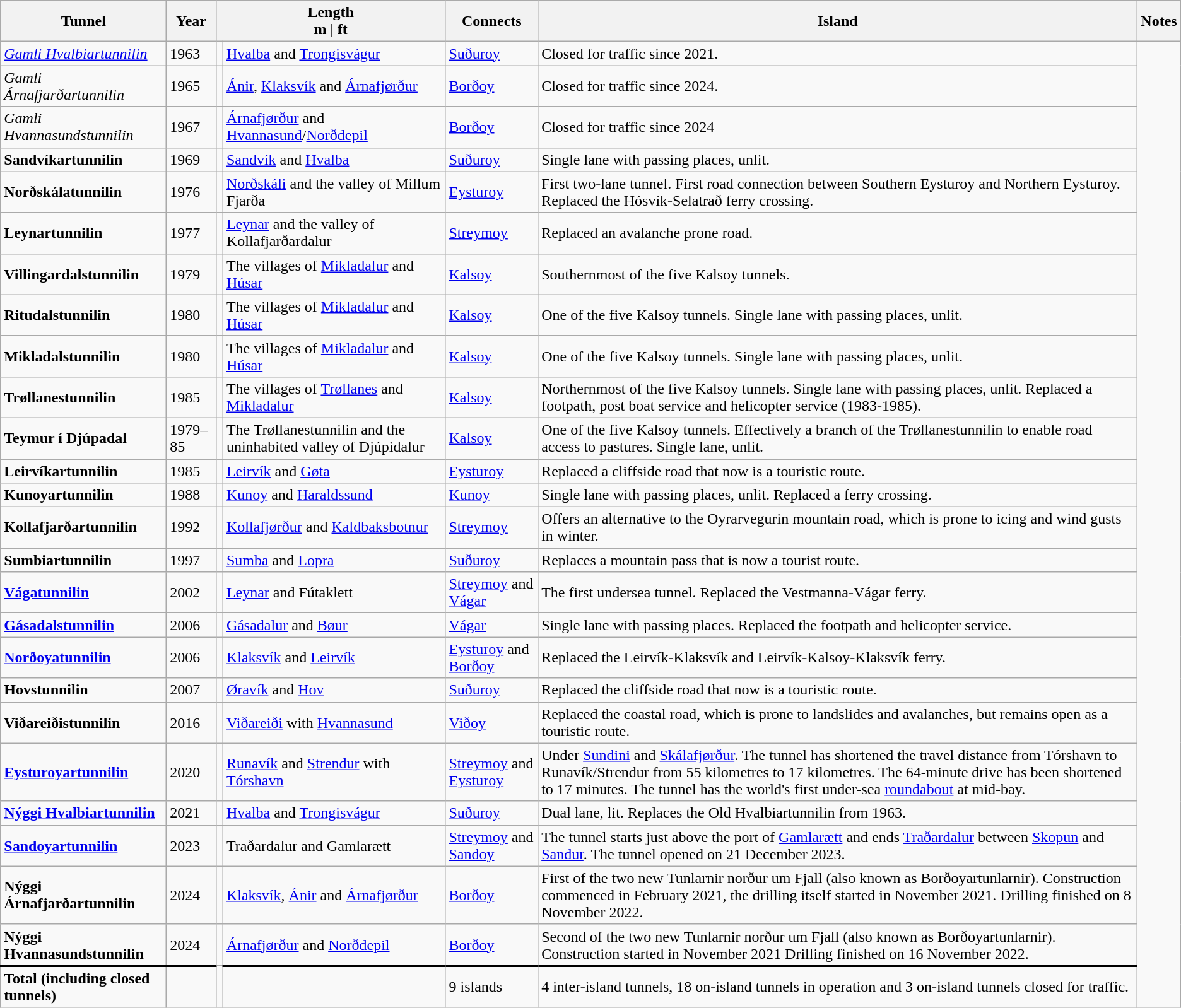<table class="wikitable sortable sticky-header">
<tr>
<th>Tunnel</th>
<th>Year</th>
<th colspan="2">Length<br>m | ft</th>
<th>Connects</th>
<th>Island</th>
<th class=unsortable>Notes</th>
</tr>
<tr>
<td><em><a href='#'>Gamli Hvalbiartunnilin</a></em></td>
<td>1963</td>
<td></td>
<td><a href='#'>Hvalba</a> and <a href='#'>Trongisvágur</a></td>
<td><a href='#'>Suðuroy</a></td>
<td>Closed for traffic since 2021.</td>
</tr>
<tr>
<td><em>Gamli Árnafjarðartunnilin</em></td>
<td>1965</td>
<td></td>
<td><a href='#'>Ánir</a>, <a href='#'>Klaksvík</a> and <a href='#'>Árnafjørður</a></td>
<td><a href='#'>Borðoy</a></td>
<td>Closed for traffic since 2024.</td>
</tr>
<tr>
<td><em>Gamli Hvannasundstunnilin</em></td>
<td>1967</td>
<td></td>
<td><a href='#'>Árnafjørður</a> and <a href='#'>Hvannasund</a>/<a href='#'>Norðdepil</a></td>
<td><a href='#'>Borðoy</a></td>
<td>Closed for traffic since 2024</td>
</tr>
<tr>
<td><strong>Sandvíkartunnilin</strong></td>
<td>1969</td>
<td></td>
<td><a href='#'>Sandvík</a> and <a href='#'>Hvalba</a></td>
<td><a href='#'>Suðuroy</a></td>
<td>Single lane with passing places, unlit.</td>
</tr>
<tr>
<td><strong>Norðskálatunnilin</strong></td>
<td>1976</td>
<td></td>
<td><a href='#'>Norðskáli</a> and the valley of Millum Fjarða</td>
<td><a href='#'>Eysturoy</a></td>
<td>First two-lane tunnel. First road connection between Southern Eysturoy and Northern Eysturoy. Replaced the Hósvík-Selatrað ferry crossing.</td>
</tr>
<tr>
<td><strong>Leynartunnilin</strong></td>
<td>1977</td>
<td></td>
<td><a href='#'>Leynar</a> and the valley of Kollafjarðardalur</td>
<td><a href='#'>Streymoy</a></td>
<td>Replaced an avalanche prone road.</td>
</tr>
<tr>
<td><strong>Villingardalstunnilin</strong></td>
<td>1979</td>
<td></td>
<td>The villages of <a href='#'>Mikladalur</a> and <a href='#'>Húsar</a></td>
<td><a href='#'>Kalsoy</a></td>
<td>Southernmost of the five Kalsoy tunnels.</td>
</tr>
<tr>
<td><strong>Ritudalstunnilin</strong></td>
<td>1980</td>
<td></td>
<td>The villages of <a href='#'>Mikladalur</a> and <a href='#'>Húsar</a></td>
<td><a href='#'>Kalsoy</a></td>
<td>One of the five Kalsoy tunnels. Single lane with passing places, unlit.</td>
</tr>
<tr>
<td><strong>Mikladalstunnilin</strong></td>
<td>1980</td>
<td></td>
<td>The villages of <a href='#'>Mikladalur</a> and <a href='#'>Húsar</a></td>
<td><a href='#'>Kalsoy</a></td>
<td>One of the five Kalsoy tunnels. Single lane with passing places, unlit.</td>
</tr>
<tr>
<td><strong>Trøllanestunnilin</strong></td>
<td>1985</td>
<td></td>
<td>The villages of <a href='#'>Trøllanes</a> and <a href='#'>Mikladalur</a></td>
<td><a href='#'>Kalsoy</a></td>
<td>Northernmost of the five Kalsoy tunnels. Single lane with passing places, unlit. Replaced a footpath, post boat service and helicopter service (1983-1985).</td>
</tr>
<tr>
<td><strong>Teymur í Djúpadal</strong></td>
<td>1979–85</td>
<td></td>
<td>The Trøllanestunnilin and the uninhabited valley of Djúpidalur</td>
<td><a href='#'>Kalsoy</a></td>
<td>One of the five Kalsoy tunnels. Effectively a branch of the Trøllanestunnilin to enable road access to pastures. Single lane, unlit.</td>
</tr>
<tr>
<td><strong>Leirvíkartunnilin</strong></td>
<td>1985</td>
<td></td>
<td><a href='#'>Leirvík</a> and <a href='#'>Gøta</a></td>
<td><a href='#'>Eysturoy</a></td>
<td>Replaced a cliffside road that now is a touristic route.</td>
</tr>
<tr>
<td><strong>Kunoyartunnilin</strong></td>
<td>1988</td>
<td></td>
<td><a href='#'>Kunoy</a> and <a href='#'>Haraldssund</a></td>
<td><a href='#'>Kunoy</a></td>
<td>Single lane with passing places, unlit. Replaced a ferry crossing.</td>
</tr>
<tr>
<td><strong>Kollafjarðartunnilin</strong></td>
<td>1992</td>
<td></td>
<td><a href='#'>Kollafjørður</a> and <a href='#'>Kaldbaksbotnur</a></td>
<td><a href='#'>Streymoy</a></td>
<td>Offers an alternative to the Oyrarvegurin mountain road, which is prone to icing and wind gusts in winter.</td>
</tr>
<tr>
<td><strong>Sumbiartunnilin</strong></td>
<td>1997</td>
<td></td>
<td><a href='#'>Sumba</a> and <a href='#'>Lopra</a></td>
<td><a href='#'>Suðuroy</a></td>
<td>Replaces a mountain pass that is now a tourist route.</td>
</tr>
<tr>
<td><strong><a href='#'>Vágatunnilin</a></strong></td>
<td>2002</td>
<td></td>
<td><a href='#'>Leynar</a> and Fútaklett</td>
<td><a href='#'>Streymoy</a> and <a href='#'>Vágar</a></td>
<td>The first undersea tunnel. Replaced the Vestmanna-Vágar ferry.</td>
</tr>
<tr>
<td><strong><a href='#'>Gásadalstunnilin</a></strong></td>
<td>2006</td>
<td></td>
<td><a href='#'>Gásadalur</a> and <a href='#'>Bøur</a></td>
<td><a href='#'>Vágar</a></td>
<td>Single lane with passing places. Replaced the footpath and helicopter service.</td>
</tr>
<tr>
<td><strong><a href='#'>Norðoyatunnilin</a></strong></td>
<td>2006</td>
<td></td>
<td><a href='#'>Klaksvík</a> and <a href='#'>Leirvík</a></td>
<td><a href='#'>Eysturoy</a> and <a href='#'>Borðoy</a></td>
<td>Replaced the Leirvík-Klaksvík and Leirvík-Kalsoy-Klaksvík ferry.</td>
</tr>
<tr>
<td><strong>Hovstunnilin</strong></td>
<td>2007</td>
<td></td>
<td><a href='#'>Øravík</a> and <a href='#'>Hov</a></td>
<td><a href='#'>Suðuroy</a></td>
<td>Replaced the cliffside road that now is a touristic route.</td>
</tr>
<tr>
<td><strong>Viðareiðistunnilin</strong></td>
<td>2016</td>
<td></td>
<td><a href='#'>Viðareiði</a> with <a href='#'>Hvannasund</a></td>
<td><a href='#'>Viðoy</a></td>
<td>Replaced the coastal road, which is prone to landslides and avalanches, but remains open as a touristic route.</td>
</tr>
<tr>
<td><strong><a href='#'>Eysturoyartunnilin</a></strong></td>
<td>2020</td>
<td></td>
<td><a href='#'>Runavík</a> and <a href='#'>Strendur</a> with <a href='#'>Tórshavn</a></td>
<td><a href='#'>Streymoy</a> and <a href='#'>Eysturoy</a></td>
<td>Under <a href='#'>Sundini</a> and <a href='#'>Skálafjørður</a>. The tunnel has shortened the travel distance from Tórshavn to Runavík/Strendur from 55 kilometres to 17 kilometres. The 64-minute drive has been shortened to 17 minutes. The tunnel has the world's first under-sea <a href='#'>roundabout</a> at mid-bay.</td>
</tr>
<tr>
<td><strong><a href='#'>Nýggi Hvalbiartunnilin</a></strong></td>
<td>2021</td>
<td></td>
<td><a href='#'>Hvalba</a> and <a href='#'>Trongisvágur</a></td>
<td><a href='#'>Suðuroy</a></td>
<td>Dual lane, lit. Replaces the Old Hvalbiartunnilin from 1963.</td>
</tr>
<tr>
<td><strong><a href='#'>Sandoyartunnilin</a></strong></td>
<td>2023</td>
<td></td>
<td>Traðardalur and Gamlarætt</td>
<td><a href='#'>Streymoy</a> and <a href='#'>Sandoy</a></td>
<td>The tunnel starts just above the port of <a href='#'>Gamlarætt</a> and ends <a href='#'>Traðardalur</a> between <a href='#'>Skopun</a> and <a href='#'>Sandur</a>. The tunnel opened on 21 December 2023.</td>
</tr>
<tr>
<td><strong>Nýggi Árnafjarðartunnilin</strong></td>
<td>2024</td>
<td></td>
<td><a href='#'>Klaksvík</a>, <a href='#'>Ánir</a> and <a href='#'>Árnafjørður</a></td>
<td><a href='#'>Borðoy</a></td>
<td>First of the two new Tunlarnir norður um Fjall (also known as Borðoyartunlarnir). Construction commenced in February 2021, the drilling itself started in November 2021. Drilling finished on 8 November 2022.</td>
</tr>
<tr>
<td><strong>Nýggi Hvannasundstunnilin</strong></td>
<td>2024</td>
<td></td>
<td><a href='#'>Árnafjørður</a> and <a href='#'>Norðdepil</a></td>
<td><a href='#'>Borðoy</a></td>
<td>Second of the two new Tunlarnir norður um Fjall (also known as Borðoyartunlarnir). Construction started in November 2021 Drilling finished on 16 November 2022.</td>
</tr>
<tr>
<td style="border-top:2px solid black;"><strong>Total (including closed tunnels)</strong></td>
<td style="border-top:2px solid black;"></td>
<td></td>
<td style="border-top:2px solid black;"></td>
<td style="border-top:2px solid black;">9 islands</td>
<td style="border-top:2px solid black;">4 inter-island tunnels, 18 on-island tunnels in operation and 3 on-island tunnels closed for traffic.</td>
</tr>
</table>
